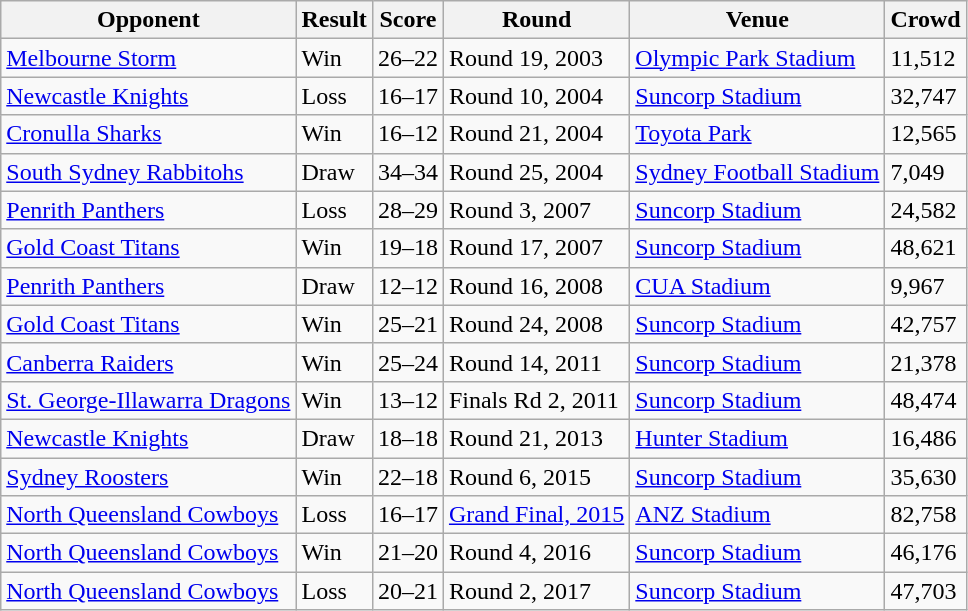<table class="wikitable">
<tr>
<th>Opponent</th>
<th>Result</th>
<th>Score</th>
<th>Round</th>
<th>Venue</th>
<th>Crowd</th>
</tr>
<tr>
<td><a href='#'>Melbourne Storm</a></td>
<td>Win</td>
<td>26–22</td>
<td>Round 19, 2003</td>
<td><a href='#'>Olympic Park Stadium</a></td>
<td>11,512</td>
</tr>
<tr>
<td><a href='#'>Newcastle Knights</a></td>
<td>Loss</td>
<td>16–17</td>
<td>Round 10, 2004</td>
<td><a href='#'>Suncorp Stadium</a></td>
<td>32,747</td>
</tr>
<tr>
<td><a href='#'>Cronulla Sharks</a></td>
<td>Win</td>
<td>16–12</td>
<td>Round 21, 2004</td>
<td><a href='#'>Toyota Park</a></td>
<td>12,565</td>
</tr>
<tr>
<td><a href='#'>South Sydney Rabbitohs</a></td>
<td>Draw</td>
<td>34–34</td>
<td>Round 25, 2004</td>
<td><a href='#'>Sydney Football Stadium</a></td>
<td>7,049</td>
</tr>
<tr>
<td><a href='#'>Penrith Panthers</a></td>
<td>Loss</td>
<td>28–29</td>
<td>Round 3, 2007</td>
<td><a href='#'>Suncorp Stadium</a></td>
<td>24,582</td>
</tr>
<tr>
<td><a href='#'>Gold Coast Titans</a></td>
<td>Win</td>
<td>19–18</td>
<td>Round 17, 2007</td>
<td><a href='#'>Suncorp Stadium</a></td>
<td>48,621</td>
</tr>
<tr>
<td><a href='#'>Penrith Panthers</a></td>
<td>Draw</td>
<td>12–12</td>
<td>Round 16, 2008</td>
<td><a href='#'>CUA Stadium</a></td>
<td>9,967</td>
</tr>
<tr>
<td><a href='#'>Gold Coast Titans</a></td>
<td>Win</td>
<td>25–21</td>
<td>Round 24, 2008</td>
<td><a href='#'>Suncorp Stadium</a></td>
<td>42,757</td>
</tr>
<tr>
<td><a href='#'>Canberra Raiders</a></td>
<td>Win</td>
<td>25–24</td>
<td>Round 14, 2011</td>
<td><a href='#'>Suncorp Stadium</a></td>
<td>21,378</td>
</tr>
<tr>
<td><a href='#'>St. George-Illawarra Dragons</a></td>
<td>Win</td>
<td>13–12</td>
<td>Finals Rd 2, 2011</td>
<td><a href='#'>Suncorp Stadium</a></td>
<td>48,474</td>
</tr>
<tr>
<td><a href='#'>Newcastle Knights</a></td>
<td>Draw</td>
<td>18–18</td>
<td>Round 21, 2013</td>
<td><a href='#'>Hunter Stadium</a></td>
<td>16,486</td>
</tr>
<tr>
<td><a href='#'>Sydney Roosters</a></td>
<td>Win</td>
<td>22–18</td>
<td>Round 6, 2015</td>
<td><a href='#'>Suncorp Stadium</a></td>
<td>35,630</td>
</tr>
<tr>
<td><a href='#'>North Queensland Cowboys</a></td>
<td>Loss</td>
<td>16–17</td>
<td><a href='#'>Grand Final, 2015</a></td>
<td><a href='#'>ANZ Stadium</a></td>
<td>82,758</td>
</tr>
<tr>
<td><a href='#'>North Queensland Cowboys</a></td>
<td>Win</td>
<td>21–20</td>
<td>Round 4, 2016</td>
<td><a href='#'>Suncorp Stadium</a></td>
<td>46,176</td>
</tr>
<tr>
<td><a href='#'>North Queensland Cowboys</a></td>
<td>Loss</td>
<td>20–21</td>
<td>Round 2, 2017</td>
<td><a href='#'>Suncorp Stadium</a></td>
<td>47,703</td>
</tr>
</table>
